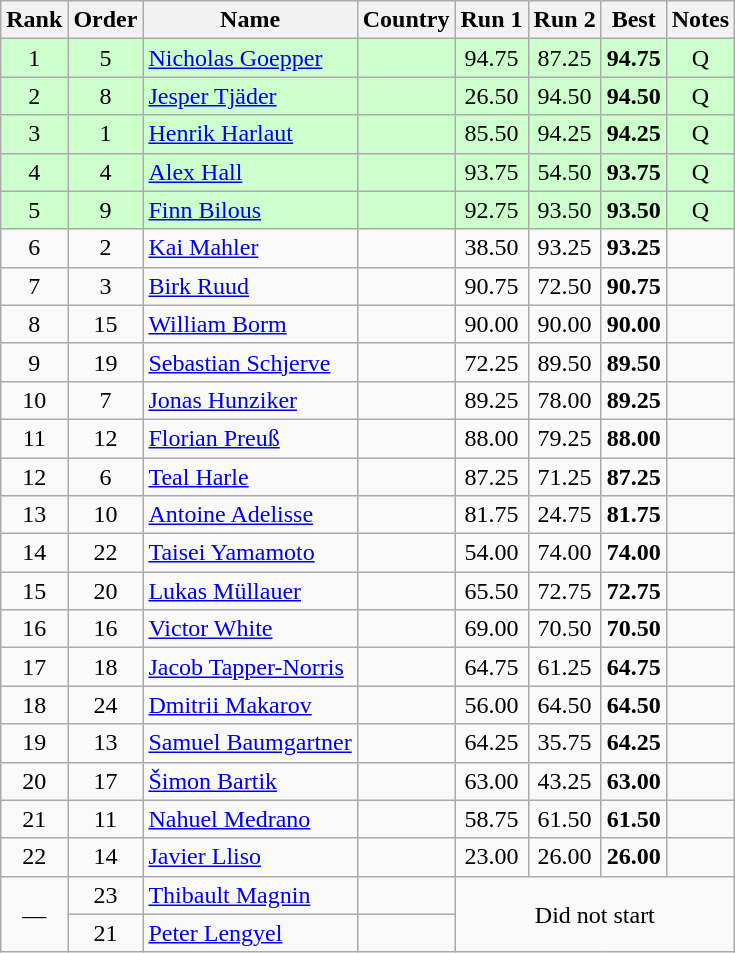<table class="wikitable sortable" style="text-align:center">
<tr>
<th>Rank</th>
<th>Order</th>
<th>Name</th>
<th>Country</th>
<th>Run 1</th>
<th>Run 2</th>
<th>Best</th>
<th>Notes</th>
</tr>
<tr bgcolor=ccffcc>
<td>1</td>
<td>5</td>
<td align=left><a href='#'>Nicholas Goepper</a></td>
<td align=left></td>
<td>94.75</td>
<td>87.25</td>
<td><strong>94.75</strong></td>
<td>Q</td>
</tr>
<tr bgcolor=ccffcc>
<td>2</td>
<td>8</td>
<td align=left><a href='#'>Jesper Tjäder</a></td>
<td align=left></td>
<td>26.50</td>
<td>94.50</td>
<td><strong>94.50</strong></td>
<td>Q</td>
</tr>
<tr bgcolor=ccffcc>
<td>3</td>
<td>1</td>
<td align=left><a href='#'>Henrik Harlaut</a></td>
<td align=left></td>
<td>85.50</td>
<td>94.25</td>
<td><strong>94.25</strong></td>
<td>Q</td>
</tr>
<tr bgcolor=ccffcc>
<td>4</td>
<td>4</td>
<td align=left><a href='#'>Alex Hall</a></td>
<td align=left></td>
<td>93.75</td>
<td>54.50</td>
<td><strong>93.75</strong></td>
<td>Q</td>
</tr>
<tr bgcolor=ccffcc>
<td>5</td>
<td>9</td>
<td align=left><a href='#'>Finn Bilous</a></td>
<td align=left></td>
<td>92.75</td>
<td>93.50</td>
<td><strong>93.50</strong></td>
<td>Q</td>
</tr>
<tr>
<td>6</td>
<td>2</td>
<td align=left><a href='#'>Kai Mahler</a></td>
<td align=left></td>
<td>38.50</td>
<td>93.25</td>
<td><strong>93.25</strong></td>
<td></td>
</tr>
<tr>
<td>7</td>
<td>3</td>
<td align=left><a href='#'>Birk Ruud</a></td>
<td align=left></td>
<td>90.75</td>
<td>72.50</td>
<td><strong>90.75</strong></td>
<td></td>
</tr>
<tr>
<td>8</td>
<td>15</td>
<td align=left><a href='#'>William Borm</a></td>
<td align=left></td>
<td>90.00</td>
<td>90.00</td>
<td><strong>90.00</strong></td>
<td></td>
</tr>
<tr>
<td>9</td>
<td>19</td>
<td align=left><a href='#'>Sebastian Schjerve</a></td>
<td align=left></td>
<td>72.25</td>
<td>89.50</td>
<td><strong>89.50</strong></td>
<td></td>
</tr>
<tr>
<td>10</td>
<td>7</td>
<td align=left><a href='#'>Jonas Hunziker</a></td>
<td align=left></td>
<td>89.25</td>
<td>78.00</td>
<td><strong>89.25</strong></td>
<td></td>
</tr>
<tr>
<td>11</td>
<td>12</td>
<td align=left><a href='#'>Florian Preuß</a></td>
<td align=left></td>
<td>88.00</td>
<td>79.25</td>
<td><strong>88.00</strong></td>
<td></td>
</tr>
<tr>
<td>12</td>
<td>6</td>
<td align=left><a href='#'>Teal Harle</a></td>
<td align=left></td>
<td>87.25</td>
<td>71.25</td>
<td><strong>87.25</strong></td>
<td></td>
</tr>
<tr>
<td>13</td>
<td>10</td>
<td align=left><a href='#'>Antoine Adelisse</a></td>
<td align=left></td>
<td>81.75</td>
<td>24.75</td>
<td><strong>81.75</strong></td>
<td></td>
</tr>
<tr>
<td>14</td>
<td>22</td>
<td align=left><a href='#'>Taisei Yamamoto</a></td>
<td align=left></td>
<td>54.00</td>
<td>74.00</td>
<td><strong>74.00</strong></td>
<td></td>
</tr>
<tr>
<td>15</td>
<td>20</td>
<td align=left><a href='#'>Lukas Müllauer</a></td>
<td align=left></td>
<td>65.50</td>
<td>72.75</td>
<td><strong>72.75</strong></td>
<td></td>
</tr>
<tr>
<td>16</td>
<td>16</td>
<td align=left><a href='#'>Victor White</a></td>
<td align=left></td>
<td>69.00</td>
<td>70.50</td>
<td><strong>70.50</strong></td>
<td></td>
</tr>
<tr>
<td>17</td>
<td>18</td>
<td align=left><a href='#'>Jacob Tapper-Norris</a></td>
<td align=left></td>
<td>64.75</td>
<td>61.25</td>
<td><strong>64.75</strong></td>
<td></td>
</tr>
<tr>
<td>18</td>
<td>24</td>
<td align=left><a href='#'>Dmitrii Makarov</a></td>
<td align=left></td>
<td>56.00</td>
<td>64.50</td>
<td><strong>64.50</strong></td>
<td></td>
</tr>
<tr>
<td>19</td>
<td>13</td>
<td align=left><a href='#'>Samuel Baumgartner</a></td>
<td align=left></td>
<td>64.25</td>
<td>35.75</td>
<td><strong>64.25</strong></td>
<td></td>
</tr>
<tr>
<td>20</td>
<td>17</td>
<td align=left><a href='#'>Šimon Bartik</a></td>
<td align=left></td>
<td>63.00</td>
<td>43.25</td>
<td><strong>63.00</strong></td>
<td></td>
</tr>
<tr>
<td>21</td>
<td>11</td>
<td align=left><a href='#'>Nahuel Medrano</a></td>
<td align=left></td>
<td>58.75</td>
<td>61.50</td>
<td><strong>61.50</strong></td>
<td></td>
</tr>
<tr>
<td>22</td>
<td>14</td>
<td align=left><a href='#'>Javier Lliso</a></td>
<td align=left></td>
<td>23.00</td>
<td>26.00</td>
<td><strong>26.00</strong></td>
<td></td>
</tr>
<tr>
<td rowspan=2>—</td>
<td>23</td>
<td align=left><a href='#'>Thibault Magnin</a></td>
<td align=left></td>
<td rowspan=2 colspan=4>Did not start</td>
</tr>
<tr>
<td>21</td>
<td align=left><a href='#'>Peter Lengyel</a></td>
<td align=left></td>
</tr>
</table>
